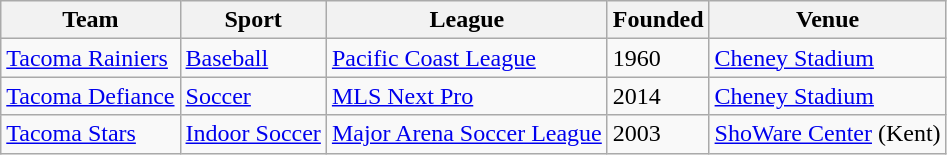<table class="wikitable">
<tr>
<th>Team</th>
<th>Sport</th>
<th>League</th>
<th>Founded</th>
<th>Venue</th>
</tr>
<tr>
<td><a href='#'>Tacoma Rainiers</a></td>
<td><a href='#'>Baseball</a></td>
<td><a href='#'>Pacific Coast League</a></td>
<td>1960</td>
<td><a href='#'>Cheney Stadium</a></td>
</tr>
<tr>
<td><a href='#'>Tacoma Defiance</a></td>
<td><a href='#'>Soccer</a></td>
<td><a href='#'>MLS Next Pro</a></td>
<td>2014</td>
<td><a href='#'>Cheney Stadium</a></td>
</tr>
<tr>
<td><a href='#'>Tacoma Stars</a></td>
<td><a href='#'>Indoor Soccer</a></td>
<td><a href='#'>Major Arena Soccer League</a></td>
<td>2003</td>
<td><a href='#'>ShoWare Center</a> (Kent)</td>
</tr>
</table>
